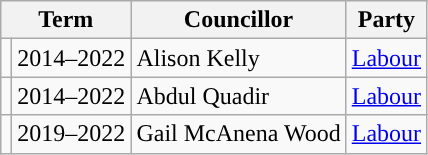<table class="wikitable">
<tr>
<th colspan="2">Term</th>
<th>Councillor</th>
<th>Party</th>
</tr>
<tr>
<td style="background:"></td>
<td>2014–2022</td>
<td>Alison Kelly</td>
<td><a href='#'>Labour</a></td>
</tr>
<tr>
<td style="background:"></td>
<td>2014–2022</td>
<td>Abdul Quadir</td>
<td><a href='#'>Labour</a></td>
</tr>
<tr>
<td style="background:"></td>
<td>2019–2022</td>
<td>Gail McAnena Wood</td>
<td><a href='#'>Labour</a></td>
</tr>
</table>
